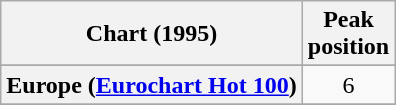<table class="wikitable sortable plainrowheaders" style="text-align:center">
<tr>
<th>Chart (1995)</th>
<th>Peak<br>position</th>
</tr>
<tr>
</tr>
<tr>
</tr>
<tr>
</tr>
<tr>
<th scope="row">Europe (<a href='#'>Eurochart Hot 100</a>)</th>
<td>6</td>
</tr>
<tr>
</tr>
<tr>
</tr>
<tr>
</tr>
<tr>
</tr>
<tr>
</tr>
<tr>
</tr>
<tr>
</tr>
<tr>
</tr>
</table>
